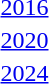<table>
<tr>
<td><a href='#'>2016</a></td>
<td></td>
<td></td>
<td></td>
</tr>
<tr>
<td><a href='#'>2020</a></td>
<td></td>
<td></td>
<td></td>
</tr>
<tr>
<td><a href='#'>2024</a></td>
<td></td>
<td></td>
<td></td>
</tr>
</table>
